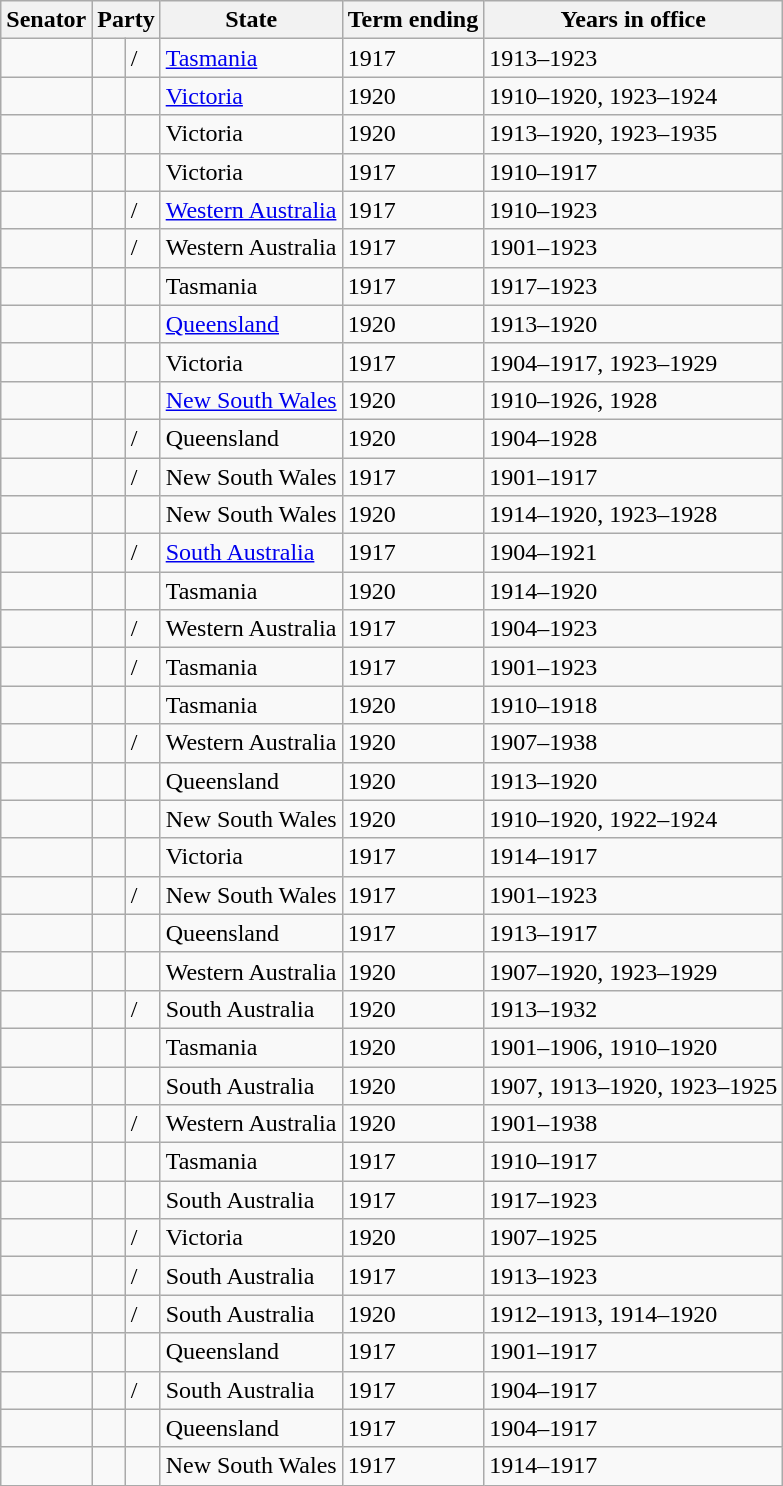<table class="wikitable sortable">
<tr>
<th>Senator</th>
<th colspan=2>Party</th>
<th>State</th>
<th>Term ending</th>
<th>Years in office</th>
</tr>
<tr>
<td></td>
<td> </td>
<td>/</td>
<td><a href='#'>Tasmania</a></td>
<td>1917</td>
<td>1913–1923</td>
</tr>
<tr>
<td></td>
<td> </td>
<td></td>
<td><a href='#'>Victoria</a></td>
<td>1920</td>
<td>1910–1920, 1923–1924</td>
</tr>
<tr>
<td></td>
<td> </td>
<td></td>
<td>Victoria</td>
<td>1920</td>
<td>1913–1920, 1923–1935</td>
</tr>
<tr>
<td></td>
<td> </td>
<td></td>
<td>Victoria</td>
<td>1917</td>
<td>1910–1917</td>
</tr>
<tr>
<td></td>
<td> </td>
<td>/</td>
<td><a href='#'>Western Australia</a></td>
<td>1917</td>
<td>1910–1923</td>
</tr>
<tr>
<td></td>
<td> </td>
<td>/</td>
<td>Western Australia</td>
<td>1917</td>
<td>1901–1923</td>
</tr>
<tr>
<td> </td>
<td> </td>
<td></td>
<td>Tasmania</td>
<td>1917</td>
<td>1917–1923</td>
</tr>
<tr>
<td></td>
<td> </td>
<td></td>
<td><a href='#'>Queensland</a></td>
<td>1920</td>
<td>1913–1920</td>
</tr>
<tr>
<td></td>
<td> </td>
<td></td>
<td>Victoria</td>
<td>1917</td>
<td>1904–1917, 1923–1929</td>
</tr>
<tr>
<td></td>
<td> </td>
<td></td>
<td><a href='#'>New South Wales</a></td>
<td>1920</td>
<td>1910–1926, 1928</td>
</tr>
<tr>
<td></td>
<td> </td>
<td>/</td>
<td>Queensland</td>
<td>1920</td>
<td>1904–1928</td>
</tr>
<tr>
<td></td>
<td> </td>
<td>/</td>
<td>New South Wales</td>
<td>1917</td>
<td>1901–1917</td>
</tr>
<tr>
<td></td>
<td> </td>
<td></td>
<td>New South Wales</td>
<td>1920</td>
<td>1914–1920, 1923–1928</td>
</tr>
<tr>
<td></td>
<td> </td>
<td>/</td>
<td><a href='#'>South Australia</a></td>
<td>1917</td>
<td>1904–1921</td>
</tr>
<tr>
<td></td>
<td> </td>
<td></td>
<td>Tasmania</td>
<td>1920</td>
<td>1914–1920</td>
</tr>
<tr>
<td></td>
<td> </td>
<td>/</td>
<td>Western Australia</td>
<td>1917</td>
<td>1904–1923</td>
</tr>
<tr>
<td></td>
<td> </td>
<td>/</td>
<td>Tasmania</td>
<td>1917</td>
<td>1901–1923</td>
</tr>
<tr>
<td></td>
<td> </td>
<td></td>
<td>Tasmania</td>
<td>1920</td>
<td>1910–1918</td>
</tr>
<tr>
<td></td>
<td> </td>
<td>/</td>
<td>Western Australia</td>
<td>1920</td>
<td>1907–1938</td>
</tr>
<tr>
<td></td>
<td> </td>
<td></td>
<td>Queensland</td>
<td>1920</td>
<td>1913–1920</td>
</tr>
<tr>
<td></td>
<td> </td>
<td></td>
<td>New South Wales</td>
<td>1920</td>
<td>1910–1920, 1922–1924</td>
</tr>
<tr>
<td></td>
<td> </td>
<td></td>
<td>Victoria</td>
<td>1917</td>
<td>1914–1917</td>
</tr>
<tr>
<td></td>
<td> </td>
<td>/</td>
<td>New South Wales</td>
<td>1917</td>
<td>1901–1923</td>
</tr>
<tr>
<td></td>
<td> </td>
<td></td>
<td>Queensland</td>
<td>1917</td>
<td>1913–1917</td>
</tr>
<tr>
<td></td>
<td> </td>
<td></td>
<td>Western Australia</td>
<td>1920</td>
<td>1907–1920, 1923–1929</td>
</tr>
<tr>
<td></td>
<td> </td>
<td>/</td>
<td>South Australia</td>
<td>1920</td>
<td>1913–1932</td>
</tr>
<tr>
<td></td>
<td> </td>
<td></td>
<td>Tasmania</td>
<td>1920</td>
<td>1901–1906, 1910–1920</td>
</tr>
<tr>
<td></td>
<td> </td>
<td></td>
<td>South Australia</td>
<td>1920</td>
<td>1907, 1913–1920, 1923–1925</td>
</tr>
<tr>
<td></td>
<td> </td>
<td>/</td>
<td>Western Australia</td>
<td>1920</td>
<td>1901–1938</td>
</tr>
<tr>
<td> </td>
<td> </td>
<td></td>
<td>Tasmania</td>
<td>1917</td>
<td>1910–1917</td>
</tr>
<tr>
<td> </td>
<td> </td>
<td></td>
<td>South Australia</td>
<td>1917</td>
<td>1917–1923</td>
</tr>
<tr>
<td></td>
<td> </td>
<td>/</td>
<td>Victoria</td>
<td>1920</td>
<td>1907–1925</td>
</tr>
<tr>
<td></td>
<td> </td>
<td>/</td>
<td>South Australia</td>
<td>1917</td>
<td>1913–1923</td>
</tr>
<tr>
<td></td>
<td> </td>
<td>/</td>
<td>South Australia</td>
<td>1920</td>
<td>1912–1913, 1914–1920</td>
</tr>
<tr>
<td></td>
<td> </td>
<td></td>
<td>Queensland</td>
<td>1917</td>
<td>1901–1917</td>
</tr>
<tr>
<td> </td>
<td> </td>
<td>/</td>
<td>South Australia</td>
<td>1917</td>
<td>1904–1917</td>
</tr>
<tr>
<td></td>
<td> </td>
<td></td>
<td>Queensland</td>
<td>1917</td>
<td>1904–1917</td>
</tr>
<tr>
<td></td>
<td> </td>
<td></td>
<td>New South Wales</td>
<td>1917</td>
<td>1914–1917</td>
</tr>
</table>
